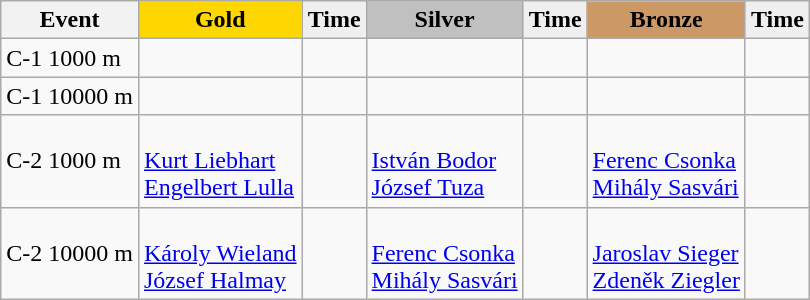<table class="wikitable">
<tr>
<th>Event</th>
<td align=center bgcolor="gold"><strong>Gold</strong></td>
<td align=center bgcolor="EFEFEF"><strong>Time</strong></td>
<td align=center bgcolor="silver"><strong>Silver</strong></td>
<td align=center bgcolor="EFEFEF"><strong>Time</strong></td>
<td align=center bgcolor="CC9966"><strong>Bronze</strong></td>
<td align=center bgcolor="EFEFEF"><strong>Time</strong></td>
</tr>
<tr>
<td>C-1 1000 m</td>
<td></td>
<td></td>
<td></td>
<td></td>
<td></td>
<td></td>
</tr>
<tr>
<td>C-1 10000 m</td>
<td></td>
<td></td>
<td></td>
<td></td>
<td></td>
<td></td>
</tr>
<tr>
<td>C-2 1000 m</td>
<td><br><a href='#'>Kurt Liebhart</a><br><a href='#'>Engelbert Lulla</a></td>
<td></td>
<td><br><a href='#'>István Bodor</a><br><a href='#'>József Tuza</a></td>
<td></td>
<td><br><a href='#'>Ferenc Csonka</a><br><a href='#'>Mihály Sasvári</a></td>
<td></td>
</tr>
<tr>
<td>C-2 10000 m</td>
<td><br><a href='#'>Károly Wieland</a><br><a href='#'>József Halmay</a></td>
<td></td>
<td><br><a href='#'>Ferenc Csonka</a><br><a href='#'>Mihály Sasvári</a></td>
<td></td>
<td><br><a href='#'>Jaroslav Sieger</a><br><a href='#'>Zdeněk Ziegler</a></td>
<td></td>
</tr>
</table>
